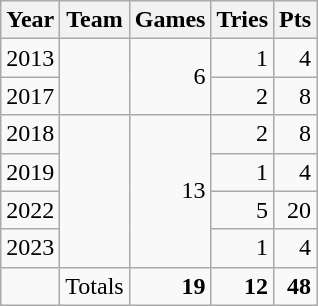<table class="wikitable">
<tr>
<th>Year</th>
<th>Team</th>
<th>Games</th>
<th>Tries</th>
<th>Pts</th>
</tr>
<tr>
<td>2013</td>
<td rowspan="2"></td>
<td rowspan="2" align="right">6</td>
<td align="right">1</td>
<td align="right">4</td>
</tr>
<tr>
<td>2017</td>
<td align="right">2</td>
<td align="right">8</td>
</tr>
<tr>
<td>2018</td>
<td rowspan="4"></td>
<td rowspan="4" align="right">13</td>
<td align="right">2</td>
<td align="right">8</td>
</tr>
<tr>
<td>2019</td>
<td align="right">1</td>
<td align="right">4</td>
</tr>
<tr>
<td>2022</td>
<td align="right">5</td>
<td align="right">20</td>
</tr>
<tr>
<td>2023</td>
<td align="right">1</td>
<td align="right">4</td>
</tr>
<tr>
<td></td>
<td>Totals</td>
<td align="right"><strong>19</strong></td>
<td align="right"><strong>12</strong></td>
<td align="right"><strong>48</strong></td>
</tr>
</table>
